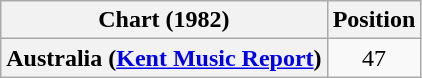<table class="wikitable sortable plainrowheaders" style="text-align:center">
<tr>
<th>Chart (1982)</th>
<th>Position</th>
</tr>
<tr>
<th scope="row">Australia (<a href='#'>Kent Music Report</a>)</th>
<td>47</td>
</tr>
</table>
